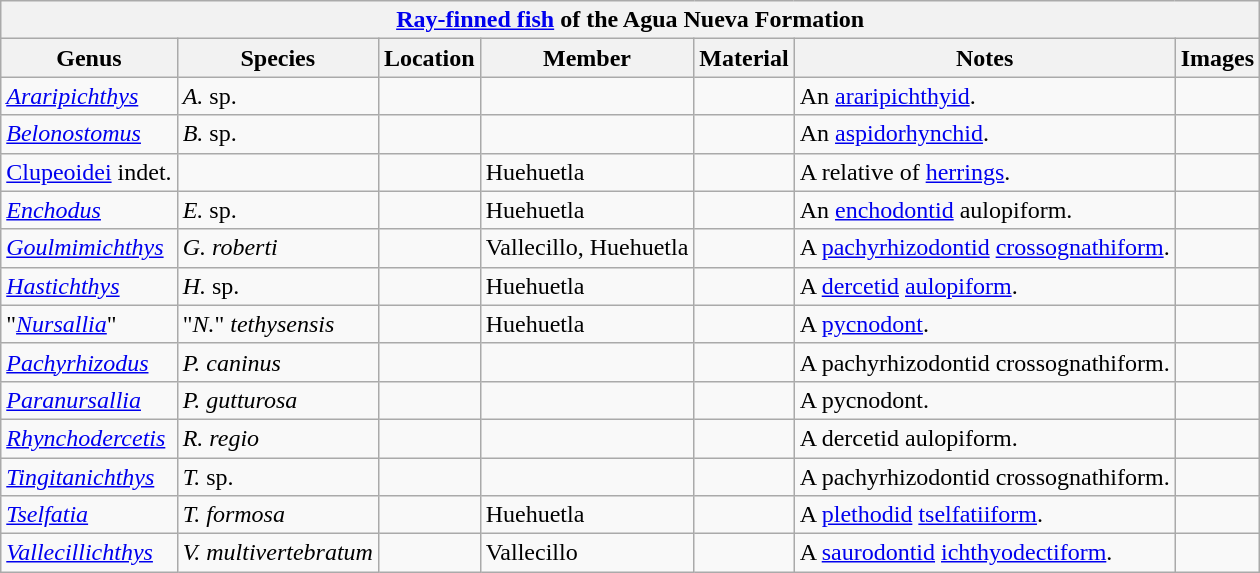<table class="wikitable" align="center">
<tr>
<th colspan="7" align="center"><a href='#'>Ray-finned fish</a> of the Agua Nueva Formation</th>
</tr>
<tr>
<th>Genus</th>
<th>Species</th>
<th>Location</th>
<th>Member</th>
<th>Material</th>
<th>Notes</th>
<th>Images</th>
</tr>
<tr>
<td><em><a href='#'>Araripichthys</a></em></td>
<td><em>A.</em> sp.</td>
<td></td>
<td></td>
<td></td>
<td>An <a href='#'>araripichthyid</a>.</td>
<td></td>
</tr>
<tr>
<td><em><a href='#'>Belonostomus</a></em></td>
<td><em>B.</em> sp.</td>
<td></td>
<td></td>
<td></td>
<td>An <a href='#'>aspidorhynchid</a>.</td>
<td></td>
</tr>
<tr>
<td><a href='#'>Clupeoidei</a> indet.</td>
<td></td>
<td></td>
<td>Huehuetla</td>
<td></td>
<td>A relative of <a href='#'>herrings</a>.</td>
<td></td>
</tr>
<tr>
<td><em><a href='#'>Enchodus</a></em></td>
<td><em>E.</em> sp.</td>
<td></td>
<td>Huehuetla</td>
<td></td>
<td>An <a href='#'>enchodontid</a> aulopiform.</td>
<td></td>
</tr>
<tr>
<td><em><a href='#'>Goulmimichthys</a></em></td>
<td><em>G. roberti</em></td>
<td></td>
<td>Vallecillo, Huehuetla</td>
<td></td>
<td>A <a href='#'>pachyrhizodontid</a> <a href='#'>crossognathiform</a>.</td>
<td></td>
</tr>
<tr>
<td><em><a href='#'>Hastichthys</a></em></td>
<td><em>H.</em> sp.</td>
<td></td>
<td>Huehuetla</td>
<td></td>
<td>A <a href='#'>dercetid</a> <a href='#'>aulopiform</a>.</td>
<td></td>
</tr>
<tr>
<td>"<em><a href='#'>Nursallia</a></em>"</td>
<td>"<em>N.</em>" <em>tethysensis</em></td>
<td></td>
<td>Huehuetla</td>
<td></td>
<td>A <a href='#'>pycnodont</a>.</td>
<td></td>
</tr>
<tr>
<td><em><a href='#'>Pachyrhizodus</a></em></td>
<td><em>P. caninus</em></td>
<td></td>
<td></td>
<td></td>
<td>A pachyrhizodontid crossognathiform.</td>
<td></td>
</tr>
<tr>
<td><em><a href='#'>Paranursallia</a></em></td>
<td><em>P. gutturosa</em></td>
<td></td>
<td></td>
<td></td>
<td>A pycnodont.</td>
<td></td>
</tr>
<tr>
<td><em><a href='#'>Rhynchodercetis</a></em></td>
<td><em>R. regio</em></td>
<td></td>
<td></td>
<td></td>
<td>A dercetid aulopiform.</td>
<td></td>
</tr>
<tr>
<td><em><a href='#'>Tingitanichthys</a></em></td>
<td><em>T.</em> sp.</td>
<td></td>
<td></td>
<td></td>
<td>A pachyrhizodontid crossognathiform.</td>
<td></td>
</tr>
<tr>
<td><em><a href='#'>Tselfatia</a></em></td>
<td><em>T. formosa</em></td>
<td></td>
<td>Huehuetla</td>
<td></td>
<td>A <a href='#'>plethodid</a> <a href='#'>tselfatiiform</a>.</td>
<td></td>
</tr>
<tr>
<td><em><a href='#'>Vallecillichthys</a></em></td>
<td><em>V. multivertebratum</em></td>
<td></td>
<td>Vallecillo</td>
<td></td>
<td>A <a href='#'>saurodontid</a> <a href='#'>ichthyodectiform</a>.</td>
<td></td>
</tr>
</table>
